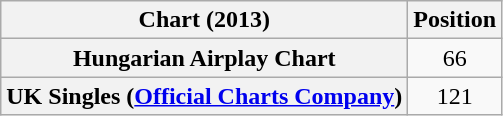<table class="wikitable plainrowheaders" style="text-align:center">
<tr>
<th scope="col">Chart (2013)</th>
<th scope="col">Position</th>
</tr>
<tr>
<th scope="row">Hungarian Airplay Chart</th>
<td style="text-align:center;">66</td>
</tr>
<tr>
<th scope="row">UK Singles (<a href='#'>Official Charts Company</a>)</th>
<td style="text-align:center;">121</td>
</tr>
</table>
